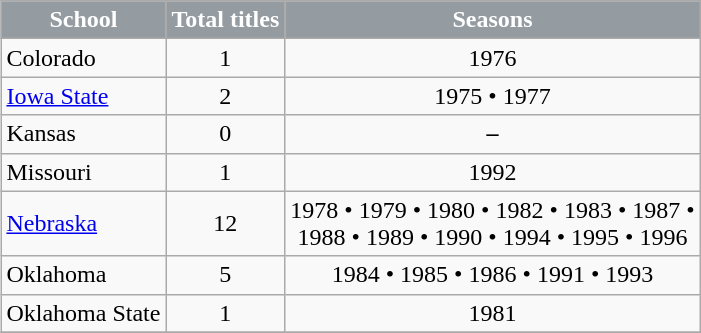<table class="wikitable" align="right" width="auto">
<tr>
</tr>
<tr>
<th style="background:#949CA1;color:white;">School</th>
<th style="background:#949CA1;color:white;">Total titles</th>
<th style="background:#949CA1;color:white;">Seasons</th>
</tr>
<tr>
<td>Colorado</td>
<td align="center">1</td>
<td align="center">1976</td>
</tr>
<tr>
<td><a href='#'>Iowa State</a></td>
<td align="center">2</td>
<td align="center">1975 • 1977</td>
</tr>
<tr>
<td>Kansas</td>
<td align="center">0</td>
<td align="center"><strong>–</strong></td>
</tr>
<tr>
<td>Missouri</td>
<td align="center">1</td>
<td align="center">1992</td>
</tr>
<tr>
<td><a href='#'>Nebraska</a></td>
<td align="center">12</td>
<td align="center">1978 • 1979 • 1980 • 1982 • 1983 • 1987 •<br>1988 • 1989 • 1990 • 1994 • 1995 • 1996</td>
</tr>
<tr>
<td>Oklahoma</td>
<td align="center">5</td>
<td align="center">1984 • 1985 • 1986 • 1991 • 1993</td>
</tr>
<tr>
<td>Oklahoma State</td>
<td align="center">1</td>
<td align="center">1981</td>
</tr>
<tr>
</tr>
</table>
